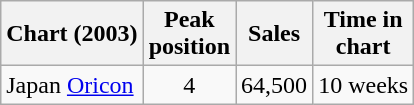<table class="wikitable">
<tr>
<th align="left">Chart (2003)</th>
<th align="center">Peak<br>position</th>
<th align="center">Sales</th>
<th align="center">Time in<br>chart</th>
</tr>
<tr>
<td align="left">Japan <a href='#'>Oricon</a></td>
<td align="center">4</td>
<td align="center">64,500</td>
<td align="">10 weeks</td>
</tr>
</table>
